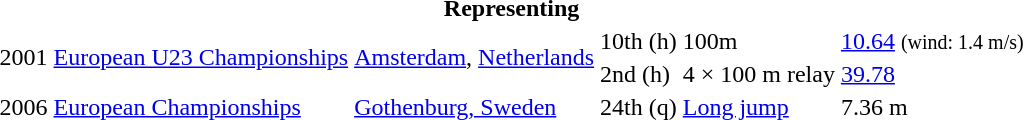<table>
<tr>
<th colspan="6">Representing </th>
</tr>
<tr>
<td rowspan=2>2001</td>
<td rowspan=2><a href='#'>European U23 Championships</a></td>
<td rowspan=2><a href='#'>Amsterdam</a>, <a href='#'>Netherlands</a></td>
<td>10th (h)</td>
<td>100m</td>
<td><a href='#'>10.64</a> <small>(wind: 1.4 m/s)</small></td>
</tr>
<tr>
<td>2nd (h)</td>
<td>4 × 100 m relay</td>
<td><a href='#'>39.78</a></td>
</tr>
<tr>
<td>2006</td>
<td><a href='#'>European Championships</a></td>
<td><a href='#'>Gothenburg, Sweden</a></td>
<td>24th (q)</td>
<td><a href='#'>Long jump</a></td>
<td>7.36 m</td>
</tr>
</table>
